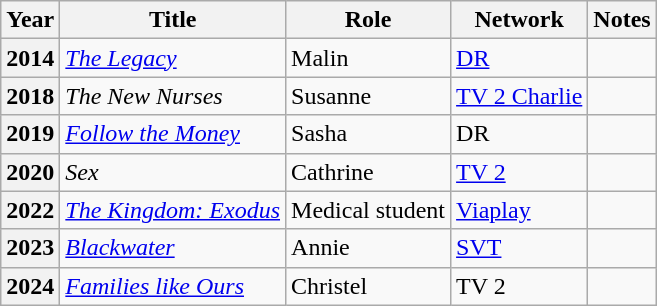<table class="wikitable plainrowheaders sortable">
<tr>
<th scope="col">Year</th>
<th scope="col">Title</th>
<th scope="col">Role</th>
<th scope="col">Network</th>
<th scope="col" class="unsortable">Notes</th>
</tr>
<tr>
<th scope="row">2014</th>
<td><em><a href='#'>The Legacy</a></em></td>
<td>Malin</td>
<td><a href='#'>DR</a></td>
<td></td>
</tr>
<tr>
<th scope="row">2018</th>
<td><em>The New Nurses</em></td>
<td>Susanne</td>
<td><a href='#'>TV 2 Charlie</a></td>
<td></td>
</tr>
<tr>
<th scope="row">2019</th>
<td><em><a href='#'>Follow the Money</a></em></td>
<td>Sasha</td>
<td>DR</td>
<td></td>
</tr>
<tr>
<th scope="row">2020</th>
<td><em>Sex</em></td>
<td>Cathrine</td>
<td><a href='#'>TV 2</a></td>
<td></td>
</tr>
<tr>
<th scope="row">2022</th>
<td><em><a href='#'>The Kingdom: Exodus</a></em></td>
<td>Medical student</td>
<td><a href='#'>Viaplay</a></td>
<td></td>
</tr>
<tr>
<th scope="row">2023</th>
<td><em><a href='#'>Blackwater</a></em></td>
<td>Annie</td>
<td><a href='#'>SVT</a></td>
<td></td>
</tr>
<tr>
<th scope="row">2024</th>
<td><em><a href='#'>Families like Ours</a></em></td>
<td>Christel</td>
<td>TV 2</td>
<td></td>
</tr>
</table>
